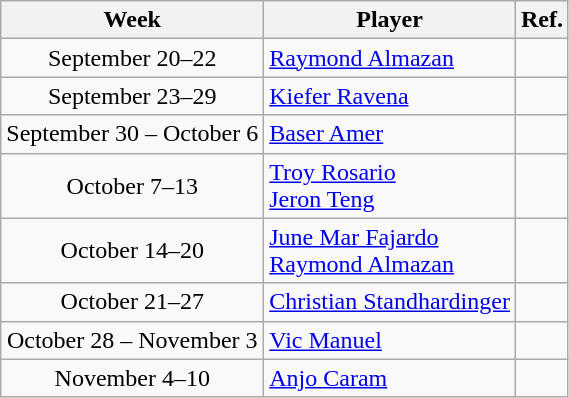<table class="wikitable" border="1">
<tr>
<th>Week</th>
<th>Player</th>
<th>Ref.</th>
</tr>
<tr>
<td align=center>September 20–22</td>
<td><a href='#'>Raymond Almazan</a> </td>
<td align=center></td>
</tr>
<tr>
<td align=center>September 23–29</td>
<td><a href='#'>Kiefer Ravena</a> </td>
<td align=center></td>
</tr>
<tr>
<td align=center>September 30 – October 6</td>
<td><a href='#'>Baser Amer</a> </td>
<td align=center></td>
</tr>
<tr>
<td align=center>October 7–13</td>
<td><a href='#'>Troy Rosario</a>  <br> <a href='#'>Jeron Teng</a> </td>
<td align=center></td>
</tr>
<tr>
<td align=center>October 14–20</td>
<td><a href='#'>June Mar Fajardo</a>  <br> <a href='#'>Raymond Almazan</a> </td>
<td align=center></td>
</tr>
<tr>
<td align=center>October 21–27</td>
<td><a href='#'>Christian Standhardinger</a> </td>
<td align=center></td>
</tr>
<tr>
<td align=center>October 28 – November 3</td>
<td><a href='#'>Vic Manuel</a> </td>
<td align=center></td>
</tr>
<tr>
<td align=center>November 4–10</td>
<td><a href='#'>Anjo Caram</a> </td>
<td align=center></td>
</tr>
</table>
